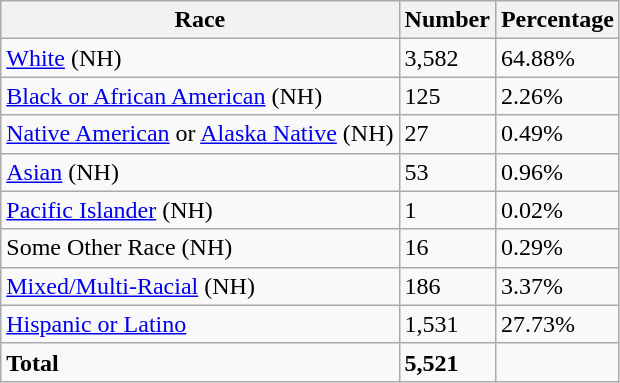<table class="wikitable">
<tr>
<th>Race</th>
<th>Number</th>
<th>Percentage</th>
</tr>
<tr>
<td><a href='#'>White</a> (NH)</td>
<td>3,582</td>
<td>64.88%</td>
</tr>
<tr>
<td><a href='#'>Black or African American</a> (NH)</td>
<td>125</td>
<td>2.26%</td>
</tr>
<tr>
<td><a href='#'>Native American</a> or <a href='#'>Alaska Native</a> (NH)</td>
<td>27</td>
<td>0.49%</td>
</tr>
<tr>
<td><a href='#'>Asian</a> (NH)</td>
<td>53</td>
<td>0.96%</td>
</tr>
<tr>
<td><a href='#'>Pacific Islander</a> (NH)</td>
<td>1</td>
<td>0.02%</td>
</tr>
<tr>
<td>Some Other Race (NH)</td>
<td>16</td>
<td>0.29%</td>
</tr>
<tr>
<td><a href='#'>Mixed/Multi-Racial</a> (NH)</td>
<td>186</td>
<td>3.37%</td>
</tr>
<tr>
<td><a href='#'>Hispanic or Latino</a></td>
<td>1,531</td>
<td>27.73%</td>
</tr>
<tr>
<td><strong>Total</strong></td>
<td><strong>5,521</strong></td>
<td></td>
</tr>
</table>
